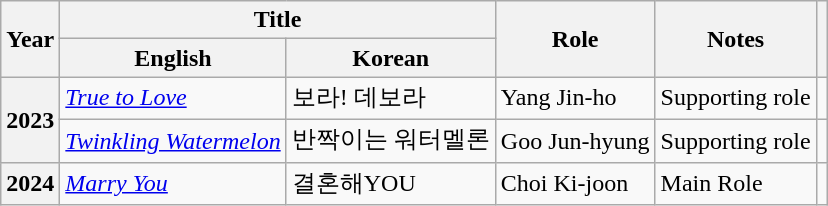<table class="wikitable sortable plainrowheaders">
<tr>
<th rowspan="2" scope="col">Year</th>
<th colspan="2" scope="col">Title</th>
<th rowspan="2" scope="col">Role</th>
<th rowspan="2" scope="col">Notes</th>
<th rowspan="2" scope="col" class="unsortable"></th>
</tr>
<tr>
<th scope="col">English</th>
<th scope="col">Korean</th>
</tr>
<tr>
<th scope="row" rowspan=2>2023</th>
<td><em><a href='#'>True to Love</a></em></td>
<td>보라! 데보라</td>
<td>Yang Jin-ho</td>
<td>Supporting role</td>
<td style="text-align:center"></td>
</tr>
<tr>
<td><em><a href='#'>Twinkling Watermelon</a></em></td>
<td>반짝이는 워터멜론</td>
<td>Goo Jun-hyung</td>
<td>Supporting role</td>
<td style="text-align:center"></td>
</tr>
<tr>
<th scope="row">2024</th>
<td><em><a href='#'>Marry You</a></em></td>
<td>결혼해YOU</td>
<td>Choi Ki-joon</td>
<td>Main Role</td>
<td></td>
</tr>
</table>
